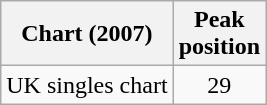<table class="wikitable">
<tr>
<th>Chart (2007)</th>
<th>Peak<br>position</th>
</tr>
<tr>
<td>UK singles chart</td>
<td align="center">29</td>
</tr>
</table>
